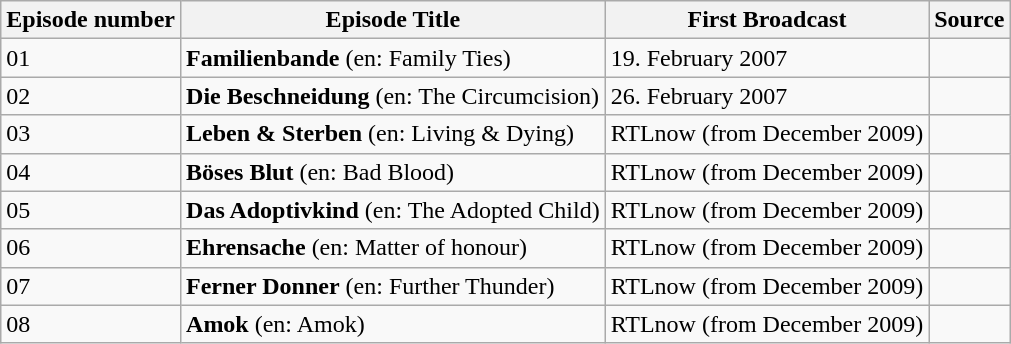<table class="wikitable">
<tr>
<th>Episode number</th>
<th>Episode Title</th>
<th>First Broadcast</th>
<th>Source</th>
</tr>
<tr>
<td>01</td>
<td><strong>Familienbande</strong> (en: Family Ties)</td>
<td>19. February 2007</td>
<td></td>
</tr>
<tr>
<td>02</td>
<td><strong>Die Beschneidung</strong> (en: The Circumcision)</td>
<td>26. February 2007</td>
<td></td>
</tr>
<tr>
<td>03</td>
<td><strong>Leben & Sterben</strong> (en: Living & Dying)</td>
<td>RTLnow (from December 2009)</td>
<td></td>
</tr>
<tr>
<td>04</td>
<td><strong>Böses Blut</strong> (en: Bad Blood)</td>
<td>RTLnow (from December 2009)</td>
<td></td>
</tr>
<tr>
<td>05</td>
<td><strong>Das Adoptivkind</strong> (en: The Adopted Child)</td>
<td>RTLnow (from December 2009)</td>
<td></td>
</tr>
<tr>
<td>06</td>
<td><strong>Ehrensache</strong> (en: Matter of honour)</td>
<td>RTLnow (from December 2009)</td>
<td></td>
</tr>
<tr>
<td>07</td>
<td><strong>Ferner Donner</strong> (en: Further Thunder)</td>
<td>RTLnow (from December 2009)</td>
<td></td>
</tr>
<tr>
<td>08</td>
<td><strong>Amok</strong> (en: Amok)</td>
<td>RTLnow (from December 2009)</td>
<td></td>
</tr>
</table>
